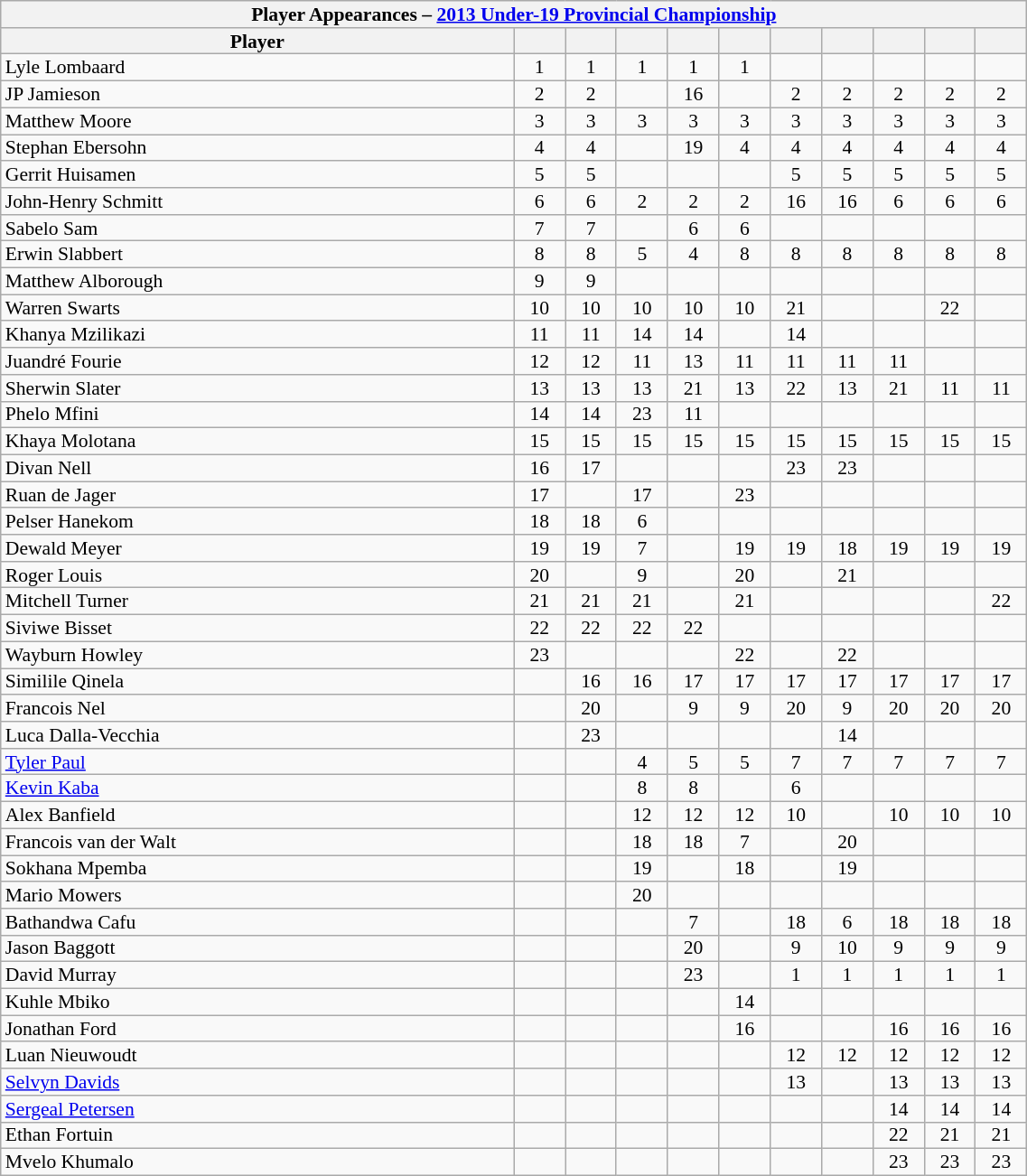<table class="wikitable sortable"  style="text-align:center; line-height:90%; font-size:90%; width:60%;">
<tr>
<th colspan=11>Player Appearances – <a href='#'>2013 Under-19 Provincial Championship</a></th>
</tr>
<tr>
<th style="width:50%;">Player</th>
<th style="width:5%;"></th>
<th style="width:5%;"></th>
<th style="width:5%;"></th>
<th style="width:5%;"></th>
<th style="width:5%;"></th>
<th style="width:5%;"></th>
<th style="width:5%;"></th>
<th style="width:5%;"></th>
<th style="width:5%;"></th>
<th style="width:5%;"></th>
</tr>
<tr>
<td align=left>Lyle Lombaard</td>
<td>1</td>
<td>1</td>
<td>1</td>
<td>1</td>
<td>1</td>
<td></td>
<td></td>
<td></td>
<td></td>
<td></td>
</tr>
<tr>
<td align=left>JP Jamieson</td>
<td>2</td>
<td>2</td>
<td></td>
<td>16</td>
<td></td>
<td>2</td>
<td>2</td>
<td>2</td>
<td>2</td>
<td>2</td>
</tr>
<tr>
<td align=left>Matthew Moore</td>
<td>3</td>
<td>3</td>
<td>3</td>
<td>3</td>
<td>3</td>
<td>3</td>
<td>3</td>
<td>3</td>
<td>3</td>
<td>3</td>
</tr>
<tr>
<td align=left>Stephan Ebersohn</td>
<td>4</td>
<td>4</td>
<td></td>
<td>19 </td>
<td>4</td>
<td>4</td>
<td>4</td>
<td>4</td>
<td>4</td>
<td>4</td>
</tr>
<tr>
<td align=left>Gerrit Huisamen</td>
<td>5</td>
<td>5</td>
<td></td>
<td></td>
<td></td>
<td>5</td>
<td>5</td>
<td>5</td>
<td>5</td>
<td>5</td>
</tr>
<tr>
<td align=left>John-Henry Schmitt</td>
<td>6</td>
<td>6</td>
<td>2</td>
<td>2</td>
<td>2</td>
<td>16</td>
<td>16 </td>
<td>6</td>
<td>6</td>
<td>6</td>
</tr>
<tr>
<td align=left>Sabelo Sam</td>
<td>7</td>
<td>7</td>
<td></td>
<td>6</td>
<td>6</td>
<td></td>
<td></td>
<td></td>
<td></td>
<td></td>
</tr>
<tr>
<td align=left>Erwin Slabbert</td>
<td>8</td>
<td>8</td>
<td>5</td>
<td>4</td>
<td>8</td>
<td>8</td>
<td>8</td>
<td>8</td>
<td>8</td>
<td>8</td>
</tr>
<tr>
<td align=left>Matthew Alborough</td>
<td>9</td>
<td>9</td>
<td></td>
<td></td>
<td></td>
<td></td>
<td></td>
<td></td>
<td></td>
<td></td>
</tr>
<tr>
<td align=left>Warren Swarts</td>
<td>10</td>
<td>10</td>
<td>10</td>
<td>10</td>
<td>10</td>
<td>21 </td>
<td></td>
<td></td>
<td>22</td>
<td></td>
</tr>
<tr>
<td align=left>Khanya Mzilikazi</td>
<td>11</td>
<td>11</td>
<td>14</td>
<td>14</td>
<td></td>
<td>14</td>
<td></td>
<td></td>
<td></td>
<td></td>
</tr>
<tr>
<td align=left>Juandré Fourie</td>
<td>12</td>
<td>12</td>
<td>11</td>
<td>13</td>
<td>11</td>
<td>11</td>
<td>11</td>
<td>11</td>
<td></td>
<td></td>
</tr>
<tr>
<td align=left>Sherwin Slater</td>
<td>13</td>
<td>13</td>
<td>13</td>
<td>21 </td>
<td>13</td>
<td>22</td>
<td>13</td>
<td>21 </td>
<td>11</td>
<td>11</td>
</tr>
<tr>
<td align=left>Phelo Mfini</td>
<td>14</td>
<td>14</td>
<td>23</td>
<td>11</td>
<td></td>
<td></td>
<td></td>
<td></td>
<td></td>
<td></td>
</tr>
<tr>
<td align=left>Khaya Molotana</td>
<td>15</td>
<td>15</td>
<td>15</td>
<td>15</td>
<td>15</td>
<td>15</td>
<td>15</td>
<td>15</td>
<td>15</td>
<td>15</td>
</tr>
<tr>
<td align=left>Divan Nell</td>
<td>16</td>
<td>17 </td>
<td></td>
<td></td>
<td></td>
<td>23</td>
<td>23</td>
<td></td>
<td></td>
<td></td>
</tr>
<tr>
<td align=left>Ruan de Jager</td>
<td>17</td>
<td></td>
<td>17 </td>
<td></td>
<td>23</td>
<td></td>
<td></td>
<td></td>
<td></td>
<td></td>
</tr>
<tr>
<td align=left>Pelser Hanekom</td>
<td>18 </td>
<td>18 </td>
<td>6</td>
<td></td>
<td></td>
<td></td>
<td></td>
<td></td>
<td></td>
<td></td>
</tr>
<tr>
<td align=left>Dewald Meyer</td>
<td>19 </td>
<td>19 </td>
<td>7</td>
<td></td>
<td>19 </td>
<td>19</td>
<td>18 </td>
<td>19 </td>
<td>19</td>
<td>19</td>
</tr>
<tr>
<td align=left>Roger Louis</td>
<td>20</td>
<td></td>
<td>9</td>
<td></td>
<td>20</td>
<td></td>
<td>21</td>
<td></td>
<td></td>
<td></td>
</tr>
<tr>
<td align=left>Mitchell Turner</td>
<td>21 </td>
<td>21</td>
<td>21</td>
<td></td>
<td>21 </td>
<td></td>
<td></td>
<td></td>
<td></td>
<td>22</td>
</tr>
<tr>
<td align=left>Siviwe Bisset</td>
<td>22 </td>
<td>22 </td>
<td>22</td>
<td>22 </td>
<td></td>
<td></td>
<td></td>
<td></td>
<td></td>
<td></td>
</tr>
<tr>
<td align=left>Wayburn Howley</td>
<td>23 </td>
<td></td>
<td></td>
<td></td>
<td>22 </td>
<td></td>
<td>22 </td>
<td></td>
<td></td>
<td></td>
</tr>
<tr>
<td align=left>Similile Qinela</td>
<td></td>
<td>16 </td>
<td>16 </td>
<td>17 </td>
<td>17</td>
<td>17</td>
<td>17 </td>
<td>17 </td>
<td>17</td>
<td>17</td>
</tr>
<tr>
<td align=left>Francois Nel</td>
<td></td>
<td>20 </td>
<td></td>
<td>9</td>
<td>9</td>
<td>20</td>
<td>9</td>
<td>20 </td>
<td>20 </td>
<td>20 </td>
</tr>
<tr>
<td align=left>Luca Dalla-Vecchia</td>
<td></td>
<td>23</td>
<td></td>
<td></td>
<td></td>
<td></td>
<td>14</td>
<td></td>
<td></td>
<td></td>
</tr>
<tr>
<td align=left><a href='#'>Tyler Paul</a></td>
<td></td>
<td></td>
<td>4</td>
<td>5</td>
<td>5</td>
<td>7</td>
<td>7</td>
<td>7</td>
<td>7</td>
<td>7</td>
</tr>
<tr>
<td align=left><a href='#'>Kevin Kaba</a></td>
<td></td>
<td></td>
<td>8</td>
<td>8</td>
<td></td>
<td>6</td>
<td></td>
<td></td>
<td></td>
<td></td>
</tr>
<tr>
<td align=left>Alex Banfield</td>
<td></td>
<td></td>
<td>12</td>
<td>12</td>
<td>12</td>
<td>10</td>
<td></td>
<td>10</td>
<td>10</td>
<td>10</td>
</tr>
<tr>
<td align=left>Francois van der Walt</td>
<td></td>
<td></td>
<td>18 </td>
<td>18 </td>
<td>7</td>
<td></td>
<td>20</td>
<td></td>
<td></td>
<td></td>
</tr>
<tr>
<td align=left>Sokhana Mpemba</td>
<td></td>
<td></td>
<td>19</td>
<td></td>
<td>18</td>
<td></td>
<td>19</td>
<td></td>
<td></td>
<td></td>
</tr>
<tr>
<td align=left>Mario Mowers</td>
<td></td>
<td></td>
<td>20 </td>
<td></td>
<td></td>
<td></td>
<td></td>
<td></td>
<td></td>
<td></td>
</tr>
<tr>
<td align=left>Bathandwa Cafu</td>
<td></td>
<td></td>
<td></td>
<td>7</td>
<td></td>
<td>18 </td>
<td>6</td>
<td>18</td>
<td>18</td>
<td>18</td>
</tr>
<tr>
<td align=left>Jason Baggott</td>
<td></td>
<td></td>
<td></td>
<td>20 </td>
<td></td>
<td>9</td>
<td>10</td>
<td>9</td>
<td>9</td>
<td>9</td>
</tr>
<tr>
<td align=left>David Murray</td>
<td></td>
<td></td>
<td></td>
<td>23</td>
<td></td>
<td>1</td>
<td>1</td>
<td>1</td>
<td>1</td>
<td>1</td>
</tr>
<tr>
<td align=left>Kuhle Mbiko</td>
<td></td>
<td></td>
<td></td>
<td></td>
<td>14</td>
<td></td>
<td></td>
<td></td>
<td></td>
<td></td>
</tr>
<tr>
<td align=left>Jonathan Ford</td>
<td></td>
<td></td>
<td></td>
<td></td>
<td>16</td>
<td></td>
<td></td>
<td>16 </td>
<td>16 </td>
<td>16 </td>
</tr>
<tr>
<td align=left>Luan Nieuwoudt</td>
<td></td>
<td></td>
<td></td>
<td></td>
<td></td>
<td>12</td>
<td>12</td>
<td>12</td>
<td>12</td>
<td>12</td>
</tr>
<tr>
<td align=left><a href='#'>Selvyn Davids</a></td>
<td></td>
<td></td>
<td></td>
<td></td>
<td></td>
<td>13</td>
<td></td>
<td>13</td>
<td>13</td>
<td>13</td>
</tr>
<tr>
<td align=left><a href='#'>Sergeal Petersen</a></td>
<td></td>
<td></td>
<td></td>
<td></td>
<td></td>
<td></td>
<td></td>
<td>14</td>
<td>14</td>
<td>14</td>
</tr>
<tr>
<td align=left>Ethan Fortuin</td>
<td></td>
<td></td>
<td></td>
<td></td>
<td></td>
<td></td>
<td></td>
<td>22 </td>
<td>21</td>
<td>21</td>
</tr>
<tr>
<td align=left>Mvelo Khumalo</td>
<td></td>
<td></td>
<td></td>
<td></td>
<td></td>
<td></td>
<td></td>
<td>23</td>
<td>23</td>
<td>23</td>
</tr>
</table>
